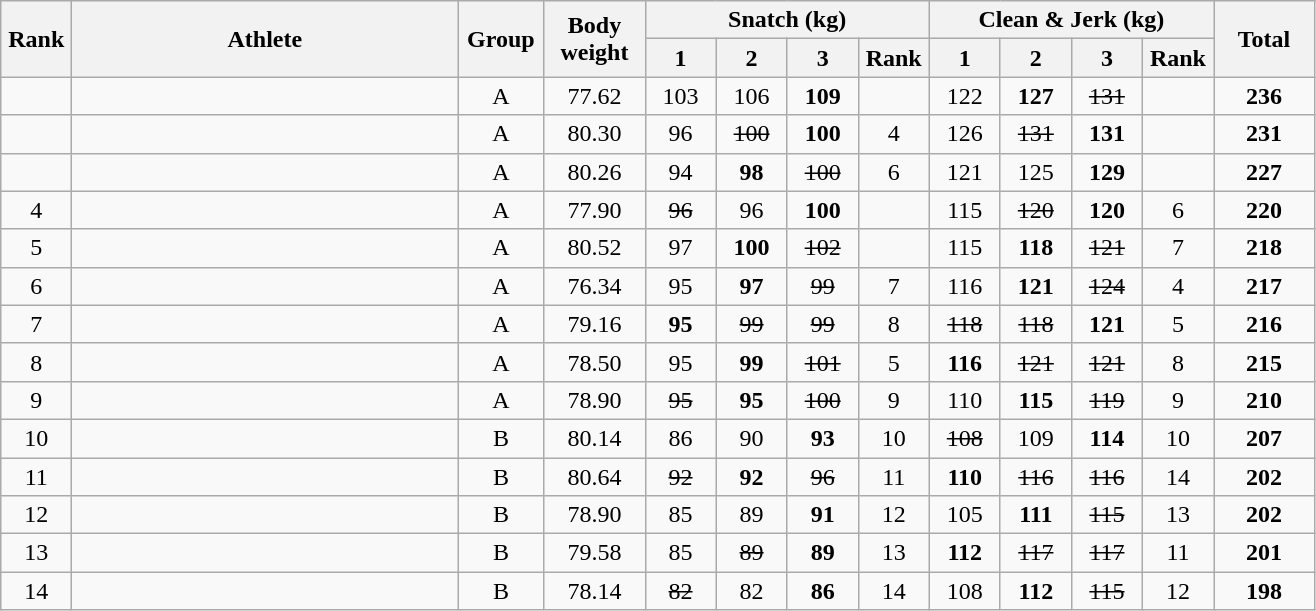<table class = "wikitable" style="text-align:center;">
<tr>
<th rowspan=2 width=40>Rank</th>
<th rowspan=2 width=250>Athlete</th>
<th rowspan=2 width=50>Group</th>
<th rowspan=2 width=60>Body weight</th>
<th colspan=4>Snatch (kg)</th>
<th colspan=4>Clean & Jerk (kg)</th>
<th rowspan=2 width=60>Total</th>
</tr>
<tr>
<th width=40>1</th>
<th width=40>2</th>
<th width=40>3</th>
<th width=40>Rank</th>
<th width=40>1</th>
<th width=40>2</th>
<th width=40>3</th>
<th width=40>Rank</th>
</tr>
<tr>
<td></td>
<td align=left></td>
<td>A</td>
<td>77.62</td>
<td>103</td>
<td>106</td>
<td><strong>109</strong></td>
<td></td>
<td>122</td>
<td><strong>127</strong></td>
<td><s>131</s></td>
<td></td>
<td><strong>236</strong></td>
</tr>
<tr>
<td></td>
<td align=left></td>
<td>A</td>
<td>80.30</td>
<td>96</td>
<td><s>100</s></td>
<td><strong>100</strong></td>
<td>4</td>
<td>126</td>
<td><s>131</s></td>
<td><strong>131</strong></td>
<td></td>
<td><strong>231</strong></td>
</tr>
<tr>
<td></td>
<td align=left></td>
<td>A</td>
<td>80.26</td>
<td>94</td>
<td><strong>98</strong></td>
<td><s>100</s></td>
<td>6</td>
<td>121</td>
<td>125</td>
<td><strong>129</strong></td>
<td></td>
<td><strong>227</strong></td>
</tr>
<tr>
<td>4</td>
<td align=left></td>
<td>A</td>
<td>77.90</td>
<td><s>96</s></td>
<td>96</td>
<td><strong>100</strong></td>
<td></td>
<td>115</td>
<td><s>120</s></td>
<td><strong>120</strong></td>
<td>6</td>
<td><strong>220</strong></td>
</tr>
<tr>
<td>5</td>
<td align=left></td>
<td>A</td>
<td>80.52</td>
<td>97</td>
<td><strong>100</strong></td>
<td><s>102</s></td>
<td></td>
<td>115</td>
<td><strong>118</strong></td>
<td><s>121</s></td>
<td>7</td>
<td><strong>218</strong></td>
</tr>
<tr>
<td>6</td>
<td align=left></td>
<td>A</td>
<td>76.34</td>
<td>95</td>
<td><strong>97</strong></td>
<td><s>99</s></td>
<td>7</td>
<td>116</td>
<td><strong>121</strong></td>
<td><s>124</s></td>
<td>4</td>
<td><strong>217</strong></td>
</tr>
<tr>
<td>7</td>
<td align=left></td>
<td>A</td>
<td>79.16</td>
<td><strong>95</strong></td>
<td><s>99</s></td>
<td><s>99</s></td>
<td>8</td>
<td><s>118</s></td>
<td><s>118</s></td>
<td><strong>121</strong></td>
<td>5</td>
<td><strong>216</strong></td>
</tr>
<tr>
<td>8</td>
<td align=left></td>
<td>A</td>
<td>78.50</td>
<td>95</td>
<td><strong>99</strong></td>
<td><s>101</s></td>
<td>5</td>
<td><strong>116</strong></td>
<td><s>121</s></td>
<td><s>121</s></td>
<td>8</td>
<td><strong>215</strong></td>
</tr>
<tr>
<td>9</td>
<td align=left></td>
<td>A</td>
<td>78.90</td>
<td><s>95</s></td>
<td><strong>95</strong></td>
<td><s>100</s></td>
<td>9</td>
<td>110</td>
<td><strong>115</strong></td>
<td><s>119</s></td>
<td>9</td>
<td><strong>210</strong></td>
</tr>
<tr>
<td>10</td>
<td align=left></td>
<td>B</td>
<td>80.14</td>
<td>86</td>
<td>90</td>
<td><strong>93</strong></td>
<td>10</td>
<td><s>108</s></td>
<td>109</td>
<td><strong>114</strong></td>
<td>10</td>
<td><strong>207</strong></td>
</tr>
<tr>
<td>11</td>
<td align=left></td>
<td>B</td>
<td>80.64</td>
<td><s>92</s></td>
<td><strong>92</strong></td>
<td><s>96</s></td>
<td>11</td>
<td><strong>110</strong></td>
<td><s>116</s></td>
<td><s>116</s></td>
<td>14</td>
<td><strong>202</strong></td>
</tr>
<tr>
<td>12</td>
<td align=left></td>
<td>B</td>
<td>78.90</td>
<td>85</td>
<td>89</td>
<td><strong>91</strong></td>
<td>12</td>
<td>105</td>
<td><strong>111</strong></td>
<td><s>115</s></td>
<td>13</td>
<td><strong>202</strong></td>
</tr>
<tr>
<td>13</td>
<td align=left></td>
<td>B</td>
<td>79.58</td>
<td>85</td>
<td><s>89</s></td>
<td><strong>89</strong></td>
<td>13</td>
<td><strong>112</strong></td>
<td><s>117</s></td>
<td><s>117</s></td>
<td>11</td>
<td><strong>201</strong></td>
</tr>
<tr>
<td>14</td>
<td align=left></td>
<td>B</td>
<td>78.14</td>
<td><s>82</s></td>
<td>82</td>
<td><strong>86</strong></td>
<td>14</td>
<td>108</td>
<td><strong>112</strong></td>
<td><s>115</s></td>
<td>12</td>
<td><strong>198</strong></td>
</tr>
</table>
